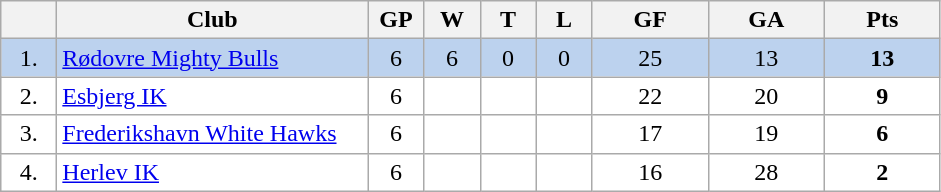<table class="wikitable">
<tr>
<th width="30"></th>
<th width="200">Club</th>
<th width="30">GP</th>
<th width="30">W</th>
<th width="30">T</th>
<th width="30">L</th>
<th width="70">GF</th>
<th width="70">GA</th>
<th width="70">Pts</th>
</tr>
<tr bgcolor="#BCD2EE" align="center">
<td>1.</td>
<td align="left"><a href='#'>Rødovre Mighty Bulls</a></td>
<td>6</td>
<td>6</td>
<td>0</td>
<td>0</td>
<td>25</td>
<td>13</td>
<td><strong>13</strong></td>
</tr>
<tr bgcolor="#FFFFFF" align="center">
<td>2.</td>
<td align="left"><a href='#'>Esbjerg IK</a></td>
<td>6</td>
<td></td>
<td></td>
<td></td>
<td>22</td>
<td>20</td>
<td><strong>9</strong></td>
</tr>
<tr bgcolor="#FFFFFF" align="center">
<td>3.</td>
<td align="left"><a href='#'>Frederikshavn White Hawks</a></td>
<td>6</td>
<td></td>
<td></td>
<td></td>
<td>17</td>
<td>19</td>
<td><strong>6</strong></td>
</tr>
<tr bgcolor="#FFFFFF" align="center">
<td>4.</td>
<td align="left"><a href='#'>Herlev IK</a></td>
<td>6</td>
<td></td>
<td></td>
<td></td>
<td>16</td>
<td>28</td>
<td><strong>2</strong></td>
</tr>
</table>
